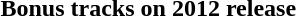<table class="collapsible collapsed" border="0" style="margin-right:20.45em">
<tr>
<th style="width:100%; text-align:left;">Bonus tracks on 2012 release</th>
<th></th>
</tr>
<tr>
<td colspan="2"><br></td>
</tr>
</table>
